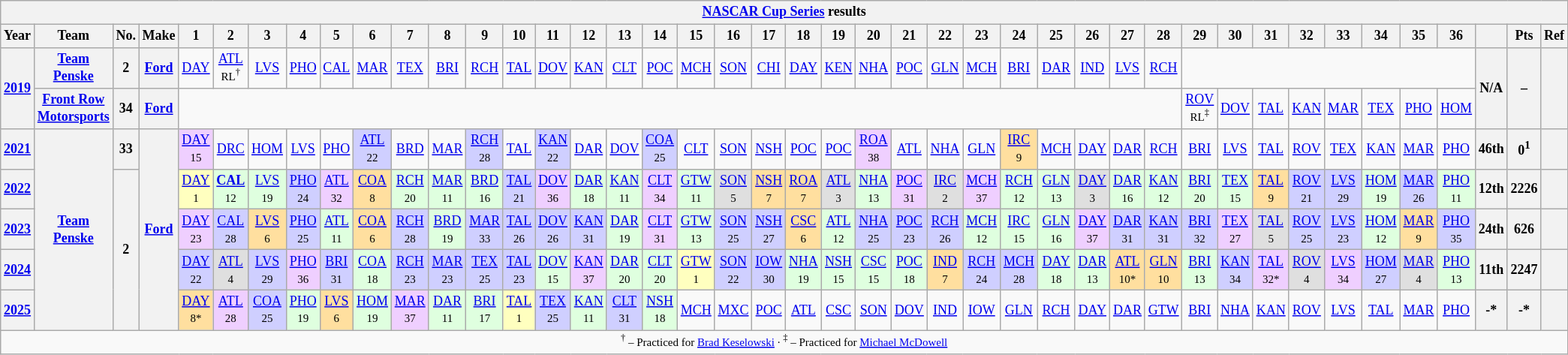<table class="wikitable" style="text-align:center; font-size:75%">
<tr>
<th colspan=43><a href='#'>NASCAR Cup Series</a> results</th>
</tr>
<tr>
<th>Year</th>
<th>Team</th>
<th>No.</th>
<th>Make</th>
<th>1</th>
<th>2</th>
<th>3</th>
<th>4</th>
<th>5</th>
<th>6</th>
<th>7</th>
<th>8</th>
<th>9</th>
<th>10</th>
<th>11</th>
<th>12</th>
<th>13</th>
<th>14</th>
<th>15</th>
<th>16</th>
<th>17</th>
<th>18</th>
<th>19</th>
<th>20</th>
<th>21</th>
<th>22</th>
<th>23</th>
<th>24</th>
<th>25</th>
<th>26</th>
<th>27</th>
<th>28</th>
<th>29</th>
<th>30</th>
<th>31</th>
<th>32</th>
<th>33</th>
<th>34</th>
<th>35</th>
<th>36</th>
<th></th>
<th>Pts</th>
<th>Ref</th>
</tr>
<tr>
<th rowspan=2><a href='#'>2019</a></th>
<th><a href='#'>Team Penske</a></th>
<th>2</th>
<th><a href='#'>Ford</a></th>
<td><a href='#'>DAY</a></td>
<td><a href='#'>ATL</a><br><small>RL<sup>†</sup></small></td>
<td><a href='#'>LVS</a></td>
<td><a href='#'>PHO</a></td>
<td><a href='#'>CAL</a></td>
<td><a href='#'>MAR</a></td>
<td><a href='#'>TEX</a></td>
<td><a href='#'>BRI</a></td>
<td><a href='#'>RCH</a></td>
<td><a href='#'>TAL</a></td>
<td><a href='#'>DOV</a></td>
<td><a href='#'>KAN</a></td>
<td><a href='#'>CLT</a></td>
<td><a href='#'>POC</a></td>
<td><a href='#'>MCH</a></td>
<td><a href='#'>SON</a></td>
<td><a href='#'>CHI</a></td>
<td><a href='#'>DAY</a></td>
<td><a href='#'>KEN</a></td>
<td><a href='#'>NHA</a></td>
<td><a href='#'>POC</a></td>
<td><a href='#'>GLN</a></td>
<td><a href='#'>MCH</a></td>
<td><a href='#'>BRI</a></td>
<td><a href='#'>DAR</a></td>
<td><a href='#'>IND</a></td>
<td><a href='#'>LVS</a></td>
<td><a href='#'>RCH</a></td>
<td colspan=8></td>
<th rowspan=2>N/A</th>
<th rowspan=2>–</th>
<th rowspan=2></th>
</tr>
<tr>
<th><a href='#'>Front Row Motorsports</a></th>
<th>34</th>
<th><a href='#'>Ford</a></th>
<td colspan=28></td>
<td><a href='#'>ROV</a><br><small>RL<sup>‡</sup></small></td>
<td><a href='#'>DOV</a></td>
<td><a href='#'>TAL</a></td>
<td><a href='#'>KAN</a></td>
<td><a href='#'>MAR</a></td>
<td><a href='#'>TEX</a></td>
<td><a href='#'>PHO</a></td>
<td><a href='#'>HOM</a></td>
</tr>
<tr>
<th><a href='#'>2021</a></th>
<th rowspan=5><a href='#'>Team Penske</a></th>
<th>33</th>
<th rowspan=5><a href='#'>Ford</a></th>
<td style="background:#EFCFFF;"><a href='#'>DAY</a><br><small>15</small></td>
<td><a href='#'>DRC</a></td>
<td><a href='#'>HOM</a></td>
<td><a href='#'>LVS</a></td>
<td><a href='#'>PHO</a></td>
<td style="background:#CFCFFF;"><a href='#'>ATL</a><br><small>22</small></td>
<td><a href='#'>BRD</a></td>
<td><a href='#'>MAR</a></td>
<td style="background:#CFCFFF;"><a href='#'>RCH</a><br><small>28</small></td>
<td><a href='#'>TAL</a></td>
<td style="background:#CFCFFF;"><a href='#'>KAN</a><br><small>22</small></td>
<td><a href='#'>DAR</a></td>
<td><a href='#'>DOV</a></td>
<td style="background:#CFCFFF;"><a href='#'>COA</a><br><small>25</small></td>
<td><a href='#'>CLT</a></td>
<td><a href='#'>SON</a></td>
<td><a href='#'>NSH</a></td>
<td><a href='#'>POC</a></td>
<td><a href='#'>POC</a></td>
<td style="background:#EFCFFF;"><a href='#'>ROA</a><br><small>38</small></td>
<td><a href='#'>ATL</a></td>
<td><a href='#'>NHA</a></td>
<td><a href='#'>GLN</a></td>
<td style="background:#FFDF9F;"><a href='#'>IRC</a><br><small>9</small></td>
<td><a href='#'>MCH</a></td>
<td><a href='#'>DAY</a></td>
<td><a href='#'>DAR</a></td>
<td><a href='#'>RCH</a></td>
<td><a href='#'>BRI</a></td>
<td><a href='#'>LVS</a></td>
<td><a href='#'>TAL</a></td>
<td><a href='#'>ROV</a></td>
<td><a href='#'>TEX</a></td>
<td><a href='#'>KAN</a></td>
<td><a href='#'>MAR</a></td>
<td><a href='#'>PHO</a></td>
<th>46th</th>
<th>0<sup>1</sup></th>
<th></th>
</tr>
<tr>
<th><a href='#'>2022</a></th>
<th rowspan=4>2</th>
<td style="background:#FFFFBF;"><a href='#'>DAY</a><br><small>1</small></td>
<td style="background:#DFFFDF;"><strong> <a href='#'>CAL</a></strong><br><small>12</small></td>
<td style="background:#DFFFDF;"><a href='#'>LVS</a><br><small>19</small></td>
<td style="background:#CFCFFF;"><a href='#'>PHO</a><br><small>24</small></td>
<td style="background:#EFCFFF;"><a href='#'>ATL</a><br><small>32</small></td>
<td style="background:#FFDF9F;"><a href='#'>COA</a><br><small>8</small></td>
<td style="background:#DFFFDF;"><a href='#'>RCH</a><br><small>20</small></td>
<td style="background:#DFFFDF;"><a href='#'>MAR</a><br><small>11</small></td>
<td style="background:#DFFFDF;"><a href='#'>BRD</a><br><small>16</small></td>
<td style="background:#CFCFFF;"><a href='#'>TAL</a><br><small>21</small></td>
<td style="background:#EFCFFF;"><a href='#'>DOV</a><br><small>36</small></td>
<td style="background:#DFFFDF;"><a href='#'>DAR</a><br><small>18</small></td>
<td style="background:#DFFFDF;"><a href='#'>KAN</a><br><small>11</small></td>
<td style="background:#EFCFFF;"><a href='#'>CLT</a><br><small>34</small></td>
<td style="background:#DFFFDF;"><a href='#'>GTW</a><br><small>11</small></td>
<td style="background:#DFDFDF;"><a href='#'>SON</a><br><small>5</small></td>
<td style="background:#FFDF9F;"><a href='#'>NSH</a><br><small>7</small></td>
<td style="background:#FFDF9F;"><a href='#'>ROA</a><br><small>7</small></td>
<td style="background:#DFDFDF;"><a href='#'>ATL</a><br><small>3</small></td>
<td style="background:#DFFFDF;"><a href='#'>NHA</a><br><small>13</small></td>
<td style="background:#EFCFFF;"><a href='#'>POC</a><br><small>31</small></td>
<td style="background:#DFDFDF;"><a href='#'>IRC</a><br><small>2</small></td>
<td style="background:#EFCFFF;"><a href='#'>MCH</a><br><small>37</small></td>
<td style="background:#DFFFDF;"><a href='#'>RCH</a><br><small>12</small></td>
<td style="background:#DFFFDF;"><a href='#'>GLN</a><br><small>13</small></td>
<td style="background:#DFDFDF;"><a href='#'>DAY</a><br><small>3</small></td>
<td style="background:#DFFFDF;"><a href='#'>DAR</a><br><small>16</small></td>
<td style="background:#DFFFDF;"><a href='#'>KAN</a><br><small>12</small></td>
<td style="background:#DFFFDF;"><a href='#'>BRI</a><br><small>20</small></td>
<td style="background:#DFFFDF;"><a href='#'>TEX</a><br><small>15</small></td>
<td style="background:#FFDF9F;"><a href='#'>TAL</a><br><small>9</small></td>
<td style="background:#CFCFFF;"><a href='#'>ROV</a><br><small>21</small></td>
<td style="background:#CFCFFF;"><a href='#'>LVS</a><br><small>29</small></td>
<td style="background:#DFFFDF;"><a href='#'>HOM</a><br><small>19</small></td>
<td style="background:#CFCFFF;"><a href='#'>MAR</a><br><small>26</small></td>
<td style="background:#DFFFDF;"><a href='#'>PHO</a><br><small>11</small></td>
<th>12th</th>
<th>2226</th>
<th></th>
</tr>
<tr>
<th><a href='#'>2023</a></th>
<td style="background:#EFCFFF;"><a href='#'>DAY</a><br><small>23</small></td>
<td style="background:#CFCFFF;"><a href='#'>CAL</a><br><small>28</small></td>
<td style="background:#FFDF9F;"><a href='#'>LVS</a><br><small>6</small></td>
<td style="background:#CFCFFF;"><a href='#'>PHO</a><br><small>25</small></td>
<td style="background:#DFFFDF;"><a href='#'>ATL</a><br><small>11</small></td>
<td style="background:#FFDF9F;"><a href='#'>COA</a><br><small>6</small></td>
<td style="background:#CFCFFF;"><a href='#'>RCH</a><br><small>28</small></td>
<td style="background:#DFFFDF;"><a href='#'>BRD</a><br><small>19</small></td>
<td style="background:#CFCFFF;"><a href='#'>MAR</a><br><small>33</small></td>
<td style="background:#CFCFFF;"><a href='#'>TAL</a><br><small>26</small></td>
<td style="background:#CFCFFF;"><a href='#'>DOV</a><br><small>26</small></td>
<td style="background:#CFCFFF;"><a href='#'>KAN</a><br><small>31</small></td>
<td style="background:#DFFFDF;"><a href='#'>DAR</a><br><small>19</small></td>
<td style="background:#EFCFFF;"><a href='#'>CLT</a><br><small>31</small></td>
<td style="background:#DFFFDF;"><a href='#'>GTW</a><br><small>13</small></td>
<td style="background:#CFCFFF;"><a href='#'>SON</a><br><small>25</small></td>
<td style="background:#CFCFFF;"><a href='#'>NSH</a><br><small>27</small></td>
<td style="background:#FFDF9F;"><a href='#'>CSC</a><br><small>6</small></td>
<td style="background:#DFFFDF;"><a href='#'>ATL</a><br><small>12</small></td>
<td style="background:#CFCFFF;"><a href='#'>NHA</a><br><small>25</small></td>
<td style="background:#CFCFFF;"><a href='#'>POC</a><br><small>23</small></td>
<td style="background:#CFCFFF;"><a href='#'>RCH</a><br><small>26</small></td>
<td style="background:#DFFFDF;"><a href='#'>MCH</a><br><small>12</small></td>
<td style="background:#DFFFDF;"><a href='#'>IRC</a><br><small>15</small></td>
<td style="background:#DFFFDF;"><a href='#'>GLN</a><br><small>16</small></td>
<td style="background:#EFCFFF;"><a href='#'>DAY</a><br><small>37</small></td>
<td style="background:#CFCFFF;"><a href='#'>DAR</a><br><small>31</small></td>
<td style="background:#CFCFFF;"><a href='#'>KAN</a><br><small>31</small></td>
<td style="background:#CFCFFF;"><a href='#'>BRI</a><br><small>32</small></td>
<td style="background:#EFCFFF;"><a href='#'>TEX</a><br><small>27</small></td>
<td style="background:#DFDFDF;"><a href='#'>TAL</a><br><small>5</small></td>
<td style="background:#CFCFFF;"><a href='#'>ROV</a><br><small>25</small></td>
<td style="background:#CFCFFF;"><a href='#'>LVS</a><br><small>23</small></td>
<td style="background:#DFFFDF;"><a href='#'>HOM</a><br><small>12</small></td>
<td style="background:#FFDF9F;"><a href='#'>MAR</a><br><small>9</small></td>
<td style="background:#CFCFFF;"><a href='#'>PHO</a><br><small>35</small></td>
<th>24th</th>
<th>626</th>
<th></th>
</tr>
<tr>
<th><a href='#'>2024</a></th>
<td style="background:#CFCFFF;"><a href='#'>DAY</a><br><small>22</small></td>
<td style="background:#DFDFDF;"><a href='#'>ATL</a><br><small>4</small></td>
<td style="background:#CFCFFF;"><a href='#'>LVS</a><br><small>29</small></td>
<td style="background:#EFCFFF;"><a href='#'>PHO</a><br><small>36</small></td>
<td style="background:#CFCFFF;"><a href='#'>BRI</a><br><small>31</small></td>
<td style="background:#DFFFDF;"><a href='#'>COA</a><br><small>18</small></td>
<td style="background:#CFCFFF;"><a href='#'>RCH</a><br><small>23</small></td>
<td style="background:#CFCFFF;"><a href='#'>MAR</a><br><small>23</small></td>
<td style="background:#CFCFFF;"><a href='#'>TEX</a><br><small>25</small></td>
<td style="background:#CFCFFF;"><a href='#'>TAL</a><br><small>23</small></td>
<td style="background:#DFFFDF;"><a href='#'>DOV</a><br><small>15</small></td>
<td style="background:#EFCFFF;"><a href='#'>KAN</a><br><small>37</small></td>
<td style="background:#DFFFDF;"><a href='#'>DAR</a><br><small>20</small></td>
<td style="background:#DFFFDF;"><a href='#'>CLT</a><br><small>20</small></td>
<td style="background:#FFFFBF;"><a href='#'>GTW</a><br><small>1</small></td>
<td style="background:#CFCFFF;"><a href='#'>SON</a><br><small>22</small></td>
<td style="background:#CFCFFF;"><a href='#'>IOW</a><br><small>30</small></td>
<td style="background:#DFFFDF;"><a href='#'>NHA</a><br><small>19</small></td>
<td style="background:#DFFFDF;"><a href='#'>NSH</a><br><small>15</small></td>
<td style="background:#DFFFDF;"><a href='#'>CSC</a><br><small>15</small></td>
<td style="background:#DFFFDF;"><a href='#'>POC</a><br><small>18</small></td>
<td style="background:#FFDF9F;"><a href='#'>IND</a><br><small>7</small></td>
<td style="background:#CFCFFF;"><a href='#'>RCH</a><br><small>24</small></td>
<td style="background:#CFCFFF;"><a href='#'>MCH</a><br><small>28</small></td>
<td style="background:#DFFFDF;"><a href='#'>DAY</a><br><small>18</small></td>
<td style="background:#DFFFDF;"><a href='#'>DAR</a><br><small>13</small></td>
<td style="background:#FFDF9F;"><a href='#'>ATL</a><br><small>10*</small></td>
<td style="background:#FFDF9F;"><a href='#'>GLN</a><br><small>10</small></td>
<td style="background:#DFFFDF;"><a href='#'>BRI</a><br><small>13</small></td>
<td style="background:#CFCFFF;"><a href='#'>KAN</a><br><small>34</small></td>
<td style="background:#EFCFFF;"><a href='#'>TAL</a><br><small>32*</small></td>
<td style="background:#DFDFDF;"><a href='#'>ROV</a><br><small>4</small></td>
<td style="background:#EFCFFF;"><a href='#'>LVS</a><br><small>34</small></td>
<td style="background:#CFCFFF;"><a href='#'>HOM</a><br><small>27</small></td>
<td style="background:#DFDFDF;"><a href='#'>MAR</a><br><small>4</small></td>
<td style="background:#DFFFDF;"><a href='#'>PHO</a><br><small>13</small></td>
<th>11th</th>
<th>2247</th>
<th></th>
</tr>
<tr>
<th><a href='#'>2025</a></th>
<td style="background:#FFDF9F;"><a href='#'>DAY</a><br><small>8*</small></td>
<td style="background:#EFCFFF;"><a href='#'>ATL</a><br><small>28</small></td>
<td style="background:#CFCFFF;"><a href='#'>COA</a><br><small>25</small></td>
<td style="background:#DFFFDF;"><a href='#'>PHO</a><br><small>19</small></td>
<td style="background:#FFDF9F;"><a href='#'>LVS</a><br><small>6</small></td>
<td style="background:#DFFFDF;"><a href='#'>HOM</a><br><small>19</small></td>
<td style="background:#EFCFFF;"><a href='#'>MAR</a><br><small>37</small></td>
<td style="background:#DFFFDF;"><a href='#'>DAR</a><br><small>11</small></td>
<td style="background:#DFFFDF;"><a href='#'>BRI</a><br><small>17</small></td>
<td style="background:#FFFFBF;"><a href='#'>TAL</a><br><small>1</small></td>
<td style="background:#CFCFFF;"><a href='#'>TEX</a><br><small>25</small></td>
<td style="background:#DFFFDF;"><a href='#'>KAN</a><br><small>11</small></td>
<td style="background:#CFCFFF;"><a href='#'>CLT</a><br><small>31</small></td>
<td style="background:#DFFFDF;"><a href='#'>NSH</a><br><small>18</small></td>
<td style="background:#;"><a href='#'>MCH</a><br><small></small></td>
<td><a href='#'>MXC</a></td>
<td><a href='#'>POC</a></td>
<td><a href='#'>ATL</a></td>
<td><a href='#'>CSC</a></td>
<td><a href='#'>SON</a></td>
<td><a href='#'>DOV</a></td>
<td><a href='#'>IND</a></td>
<td><a href='#'>IOW</a></td>
<td><a href='#'>GLN</a></td>
<td><a href='#'>RCH</a></td>
<td><a href='#'>DAY</a></td>
<td><a href='#'>DAR</a></td>
<td><a href='#'>GTW</a></td>
<td><a href='#'>BRI</a></td>
<td><a href='#'>NHA</a></td>
<td><a href='#'>KAN</a></td>
<td><a href='#'>ROV</a></td>
<td><a href='#'>LVS</a></td>
<td><a href='#'>TAL</a></td>
<td><a href='#'>MAR</a></td>
<td><a href='#'>PHO</a></td>
<th>-*</th>
<th>-*</th>
<th></th>
</tr>
<tr>
<td colspan=43><small><sup>†</sup> – Practiced for <a href='#'>Brad Keselowski</a> · <sup>‡</sup> – Practiced for <a href='#'>Michael McDowell</a></small></td>
</tr>
</table>
